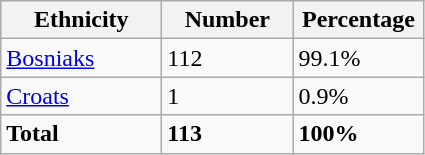<table class="wikitable">
<tr>
<th width="100px">Ethnicity</th>
<th width="80px">Number</th>
<th width="80px">Percentage</th>
</tr>
<tr>
<td><a href='#'>Bosniaks</a></td>
<td>112</td>
<td>99.1%</td>
</tr>
<tr>
<td><a href='#'>Croats</a></td>
<td>1</td>
<td>0.9%</td>
</tr>
<tr>
<td><strong>Total</strong></td>
<td><strong>113</strong></td>
<td><strong>100%</strong></td>
</tr>
</table>
